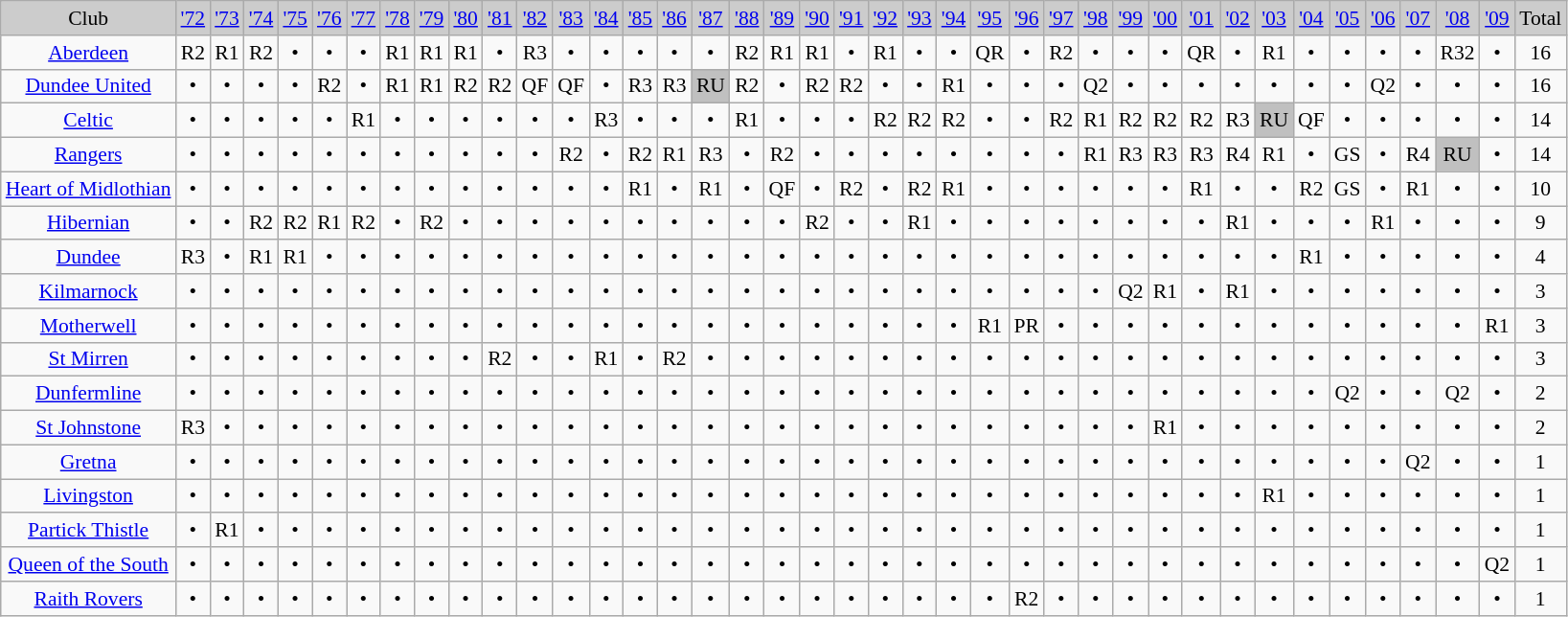<table class="wikitable" style="text-align:center; font-size:90%">
<tr style="background:#ccc">
<td>Club</td>
<td><a href='#'>'72</a></td>
<td><a href='#'>'73</a></td>
<td><a href='#'>'74</a></td>
<td><a href='#'>'75</a></td>
<td><a href='#'>'76</a></td>
<td><a href='#'>'77</a></td>
<td><a href='#'>'78</a></td>
<td><a href='#'>'79</a></td>
<td><a href='#'>'80</a></td>
<td><a href='#'>'81</a></td>
<td><a href='#'>'82</a></td>
<td><a href='#'>'83</a></td>
<td><a href='#'>'84</a></td>
<td><a href='#'>'85</a></td>
<td><a href='#'>'86</a></td>
<td><a href='#'>'87</a></td>
<td><a href='#'>'88</a></td>
<td><a href='#'>'89</a></td>
<td><a href='#'>'90</a></td>
<td><a href='#'>'91</a></td>
<td><a href='#'>'92</a></td>
<td><a href='#'>'93</a></td>
<td><a href='#'>'94</a></td>
<td><a href='#'>'95</a></td>
<td><a href='#'>'96</a></td>
<td><a href='#'>'97</a></td>
<td><a href='#'>'98</a></td>
<td><a href='#'>'99</a></td>
<td><a href='#'>'00</a></td>
<td><a href='#'>'01</a></td>
<td><a href='#'>'02</a></td>
<td><a href='#'>'03</a></td>
<td><a href='#'>'04</a></td>
<td><a href='#'>'05</a></td>
<td><a href='#'>'06</a></td>
<td><a href='#'>'07</a></td>
<td><a href='#'>'08</a></td>
<td><a href='#'>'09</a></td>
<td>Total</td>
</tr>
<tr>
<td><a href='#'>Aberdeen</a></td>
<td>R2</td>
<td>R1</td>
<td>R2</td>
<td>•</td>
<td>•</td>
<td>•</td>
<td>R1</td>
<td>R1</td>
<td>R1</td>
<td>•</td>
<td>R3</td>
<td>•</td>
<td>•</td>
<td>•</td>
<td>•</td>
<td>•</td>
<td>R2</td>
<td>R1</td>
<td>R1</td>
<td>•</td>
<td>R1</td>
<td>•</td>
<td>•</td>
<td>QR</td>
<td>•</td>
<td>R2</td>
<td>•</td>
<td>•</td>
<td>•</td>
<td>QR</td>
<td>•</td>
<td>R1</td>
<td>•</td>
<td>•</td>
<td>•</td>
<td>•</td>
<td>R32</td>
<td>•</td>
<td>16</td>
</tr>
<tr>
<td><a href='#'>Dundee United</a></td>
<td>•</td>
<td>•</td>
<td>•</td>
<td>•</td>
<td>R2</td>
<td>•</td>
<td>R1</td>
<td>R1</td>
<td>R2</td>
<td>R2</td>
<td>QF</td>
<td>QF</td>
<td>•</td>
<td>R3</td>
<td>R3</td>
<td bgcolor=silver>RU</td>
<td>R2</td>
<td>•</td>
<td>R2</td>
<td>R2</td>
<td>•</td>
<td>•</td>
<td>R1</td>
<td>•</td>
<td>•</td>
<td>•</td>
<td>Q2</td>
<td>•</td>
<td>•</td>
<td>•</td>
<td>•</td>
<td>•</td>
<td>•</td>
<td>•</td>
<td>Q2</td>
<td>•</td>
<td>•</td>
<td>•</td>
<td>16</td>
</tr>
<tr>
<td><a href='#'>Celtic</a></td>
<td>•</td>
<td>•</td>
<td>•</td>
<td>•</td>
<td>•</td>
<td>R1</td>
<td>•</td>
<td>•</td>
<td>•</td>
<td>•</td>
<td>•</td>
<td>•</td>
<td>R3</td>
<td>•</td>
<td>•</td>
<td>•</td>
<td>R1</td>
<td>•</td>
<td>•</td>
<td>•</td>
<td>R2</td>
<td>R2</td>
<td>R2</td>
<td>•</td>
<td>•</td>
<td>R2</td>
<td>R1</td>
<td>R2</td>
<td>R2</td>
<td>R2</td>
<td>R3</td>
<td bgcolor=silver>RU</td>
<td>QF</td>
<td>•</td>
<td>•</td>
<td>•</td>
<td>•</td>
<td>•</td>
<td>14</td>
</tr>
<tr>
<td><a href='#'>Rangers</a></td>
<td>•</td>
<td>•</td>
<td>•</td>
<td>•</td>
<td>•</td>
<td>•</td>
<td>•</td>
<td>•</td>
<td>•</td>
<td>•</td>
<td>•</td>
<td>R2</td>
<td>•</td>
<td>R2</td>
<td>R1</td>
<td>R3</td>
<td>•</td>
<td>R2</td>
<td>•</td>
<td>•</td>
<td>•</td>
<td>•</td>
<td>•</td>
<td>•</td>
<td>•</td>
<td>•</td>
<td>R1</td>
<td>R3</td>
<td>R3</td>
<td>R3</td>
<td>R4</td>
<td>R1</td>
<td>•</td>
<td>GS</td>
<td>•</td>
<td>R4</td>
<td bgcolor=silver>RU</td>
<td>•</td>
<td>14</td>
</tr>
<tr>
<td><a href='#'>Heart of Midlothian</a></td>
<td>•</td>
<td>•</td>
<td>•</td>
<td>•</td>
<td>•</td>
<td>•</td>
<td>•</td>
<td>•</td>
<td>•</td>
<td>•</td>
<td>•</td>
<td>•</td>
<td>•</td>
<td>R1</td>
<td>•</td>
<td>R1</td>
<td>•</td>
<td>QF</td>
<td>•</td>
<td>R2</td>
<td>•</td>
<td>R2</td>
<td>R1</td>
<td>•</td>
<td>•</td>
<td>•</td>
<td>•</td>
<td>•</td>
<td>•</td>
<td>R1</td>
<td>•</td>
<td>•</td>
<td>R2</td>
<td>GS</td>
<td>•</td>
<td>R1</td>
<td>•</td>
<td>•</td>
<td>10</td>
</tr>
<tr>
<td><a href='#'>Hibernian</a></td>
<td>•</td>
<td>•</td>
<td>R2</td>
<td>R2</td>
<td>R1</td>
<td>R2</td>
<td>•</td>
<td>R2</td>
<td>•</td>
<td>•</td>
<td>•</td>
<td>•</td>
<td>•</td>
<td>•</td>
<td>•</td>
<td>•</td>
<td>•</td>
<td>•</td>
<td>R2</td>
<td>•</td>
<td>•</td>
<td>R1</td>
<td>•</td>
<td>•</td>
<td>•</td>
<td>•</td>
<td>•</td>
<td>•</td>
<td>•</td>
<td>•</td>
<td>R1</td>
<td>•</td>
<td>•</td>
<td>•</td>
<td>R1</td>
<td>•</td>
<td>•</td>
<td>•</td>
<td>9</td>
</tr>
<tr>
<td><a href='#'>Dundee</a></td>
<td>R3</td>
<td>•</td>
<td>R1</td>
<td>R1</td>
<td>•</td>
<td>•</td>
<td>•</td>
<td>•</td>
<td>•</td>
<td>•</td>
<td>•</td>
<td>•</td>
<td>•</td>
<td>•</td>
<td>•</td>
<td>•</td>
<td>•</td>
<td>•</td>
<td>•</td>
<td>•</td>
<td>•</td>
<td>•</td>
<td>•</td>
<td>•</td>
<td>•</td>
<td>•</td>
<td>•</td>
<td>•</td>
<td>•</td>
<td>•</td>
<td •>•</td>
<td>•</td>
<td>R1</td>
<td>•</td>
<td>•</td>
<td>•</td>
<td>•</td>
<td>•</td>
<td>4</td>
</tr>
<tr>
<td><a href='#'>Kilmarnock</a></td>
<td>•</td>
<td>•</td>
<td>•</td>
<td>•</td>
<td>•</td>
<td>•</td>
<td>•</td>
<td>•</td>
<td>•</td>
<td>•</td>
<td>•</td>
<td>•</td>
<td>•</td>
<td>•</td>
<td>•</td>
<td>•</td>
<td>•</td>
<td>•</td>
<td>•</td>
<td>•</td>
<td>•</td>
<td>•</td>
<td>•</td>
<td>•</td>
<td>•</td>
<td>•</td>
<td>•</td>
<td>Q2</td>
<td>R1</td>
<td>•</td>
<td>R1</td>
<td>•</td>
<td>•</td>
<td>•</td>
<td>•</td>
<td>•</td>
<td>•</td>
<td>•</td>
<td>3</td>
</tr>
<tr>
<td><a href='#'>Motherwell</a></td>
<td>•</td>
<td>•</td>
<td>•</td>
<td>•</td>
<td>•</td>
<td>•</td>
<td>•</td>
<td>•</td>
<td>•</td>
<td>•</td>
<td>•</td>
<td>•</td>
<td>•</td>
<td>•</td>
<td>•</td>
<td>•</td>
<td>•</td>
<td>•</td>
<td>•</td>
<td>•</td>
<td>•</td>
<td>•</td>
<td>•</td>
<td>R1</td>
<td>PR</td>
<td>•</td>
<td>•</td>
<td>•</td>
<td>•</td>
<td>•</td>
<td>•</td>
<td>•</td>
<td>•</td>
<td>•</td>
<td>•</td>
<td>•</td>
<td>•</td>
<td>R1</td>
<td>3</td>
</tr>
<tr>
<td><a href='#'>St Mirren</a></td>
<td>•</td>
<td>•</td>
<td>•</td>
<td>•</td>
<td>•</td>
<td>•</td>
<td>•</td>
<td>•</td>
<td>•</td>
<td>R2</td>
<td>•</td>
<td>•</td>
<td>R1</td>
<td>•</td>
<td>R2</td>
<td>•</td>
<td>•</td>
<td>•</td>
<td>•</td>
<td>•</td>
<td>•</td>
<td>•</td>
<td>•</td>
<td>•</td>
<td>•</td>
<td>•</td>
<td>•</td>
<td>•</td>
<td>•</td>
<td>•</td>
<td>•</td>
<td>•</td>
<td>•</td>
<td>•</td>
<td>•</td>
<td>•</td>
<td>•</td>
<td>•</td>
<td>3</td>
</tr>
<tr>
<td><a href='#'>Dunfermline</a></td>
<td>•</td>
<td>•</td>
<td>•</td>
<td>•</td>
<td>•</td>
<td>•</td>
<td>•</td>
<td>•</td>
<td>•</td>
<td>•</td>
<td>•</td>
<td>•</td>
<td>•</td>
<td>•</td>
<td>•</td>
<td>•</td>
<td>•</td>
<td>•</td>
<td>•</td>
<td>•</td>
<td>•</td>
<td>•</td>
<td>•</td>
<td>•</td>
<td>•</td>
<td>•</td>
<td>•</td>
<td>•</td>
<td>•</td>
<td>•</td>
<td>•</td>
<td>•</td>
<td>•</td>
<td>Q2</td>
<td>•</td>
<td>•</td>
<td>Q2</td>
<td>•</td>
<td>2</td>
</tr>
<tr>
<td><a href='#'>St Johnstone</a></td>
<td>R3</td>
<td>•</td>
<td>•</td>
<td>•</td>
<td>•</td>
<td>•</td>
<td>•</td>
<td>•</td>
<td>•</td>
<td>•</td>
<td>•</td>
<td>•</td>
<td>•</td>
<td>•</td>
<td>•</td>
<td>•</td>
<td>•</td>
<td>•</td>
<td>•</td>
<td>•</td>
<td>•</td>
<td>•</td>
<td>•</td>
<td>•</td>
<td>•</td>
<td>•</td>
<td>•</td>
<td>•</td>
<td>R1</td>
<td>•</td>
<td>•</td>
<td>•</td>
<td>•</td>
<td>•</td>
<td>•</td>
<td>•</td>
<td>•</td>
<td>•</td>
<td>2</td>
</tr>
<tr>
<td><a href='#'>Gretna</a></td>
<td>•</td>
<td>•</td>
<td>•</td>
<td>•</td>
<td>•</td>
<td>•</td>
<td>•</td>
<td>•</td>
<td>•</td>
<td>•</td>
<td>•</td>
<td>•</td>
<td>•</td>
<td>•</td>
<td>•</td>
<td>•</td>
<td>•</td>
<td>•</td>
<td>•</td>
<td>•</td>
<td>•</td>
<td>•</td>
<td>•</td>
<td>•</td>
<td>•</td>
<td>•</td>
<td>•</td>
<td>•</td>
<td>•</td>
<td>•</td>
<td>•</td>
<td>•</td>
<td>•</td>
<td>•</td>
<td>•</td>
<td>Q2</td>
<td>•</td>
<td>•</td>
<td>1</td>
</tr>
<tr>
<td><a href='#'>Livingston</a></td>
<td>•</td>
<td>•</td>
<td>•</td>
<td>•</td>
<td>•</td>
<td>•</td>
<td>•</td>
<td>•</td>
<td>•</td>
<td>•</td>
<td>•</td>
<td>•</td>
<td>•</td>
<td>•</td>
<td>•</td>
<td>•</td>
<td>•</td>
<td>•</td>
<td>•</td>
<td>•</td>
<td>•</td>
<td>•</td>
<td>•</td>
<td>•</td>
<td>•</td>
<td>•</td>
<td>•</td>
<td>•</td>
<td>•</td>
<td>•</td>
<td>•</td>
<td>R1</td>
<td>•</td>
<td>•</td>
<td>•</td>
<td>•</td>
<td>•</td>
<td>•</td>
<td>1</td>
</tr>
<tr>
<td><a href='#'>Partick Thistle</a></td>
<td>•</td>
<td>R1</td>
<td>•</td>
<td>•</td>
<td>•</td>
<td>•</td>
<td>•</td>
<td>•</td>
<td>•</td>
<td>•</td>
<td>•</td>
<td>•</td>
<td>•</td>
<td>•</td>
<td>•</td>
<td>•</td>
<td>•</td>
<td>•</td>
<td>•</td>
<td>•</td>
<td>•</td>
<td>•</td>
<td>•</td>
<td>•</td>
<td>•</td>
<td>•</td>
<td>•</td>
<td>•</td>
<td>•</td>
<td>•</td>
<td>•</td>
<td>•</td>
<td>•</td>
<td>•</td>
<td>•</td>
<td>•</td>
<td>•</td>
<td>•</td>
<td>1</td>
</tr>
<tr>
<td><a href='#'>Queen of the South</a></td>
<td>•</td>
<td>•</td>
<td>•</td>
<td>•</td>
<td>•</td>
<td>•</td>
<td>•</td>
<td>•</td>
<td>•</td>
<td>•</td>
<td>•</td>
<td>•</td>
<td>•</td>
<td>•</td>
<td>•</td>
<td>•</td>
<td>•</td>
<td>•</td>
<td>•</td>
<td>•</td>
<td>•</td>
<td>•</td>
<td>•</td>
<td>•</td>
<td>•</td>
<td>•</td>
<td>•</td>
<td>•</td>
<td>•</td>
<td>•</td>
<td>•</td>
<td>•</td>
<td>•</td>
<td>•</td>
<td>•</td>
<td>•</td>
<td>•</td>
<td>Q2</td>
<td>1</td>
</tr>
<tr>
<td><a href='#'>Raith Rovers</a></td>
<td>•</td>
<td>•</td>
<td>•</td>
<td>•</td>
<td>•</td>
<td>•</td>
<td>•</td>
<td>•</td>
<td>•</td>
<td>•</td>
<td>•</td>
<td>•</td>
<td>•</td>
<td>•</td>
<td>•</td>
<td>•</td>
<td>•</td>
<td>•</td>
<td>•</td>
<td>•</td>
<td>•</td>
<td>•</td>
<td>•</td>
<td>•</td>
<td>R2</td>
<td>•</td>
<td>•</td>
<td>•</td>
<td>•</td>
<td>•</td>
<td>•</td>
<td>•</td>
<td>•</td>
<td>•</td>
<td>•</td>
<td>•</td>
<td>•</td>
<td>•</td>
<td>1</td>
</tr>
</table>
